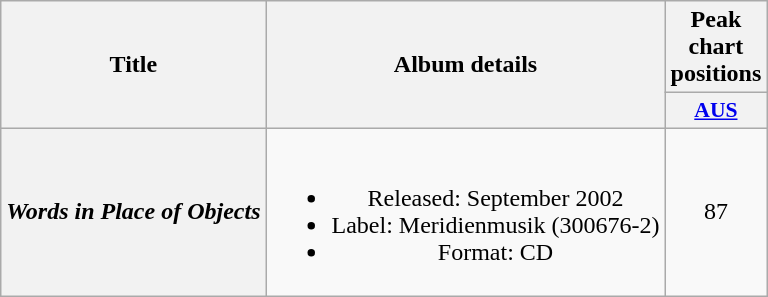<table class="wikitable plainrowheaders" style="text-align:center">
<tr>
<th scope="col" rowspan="2">Title</th>
<th scope="col" rowspan="2">Album details</th>
<th scope="col" colspan="1">Peak chart positions</th>
</tr>
<tr>
<th scope="col" style="width:3em;font-size:90%;"><a href='#'>AUS</a><br></th>
</tr>
<tr>
<th scope="row"><em>Words in Place of Objects</em></th>
<td><br><ul><li>Released: September 2002</li><li>Label: Meridienmusik (300676-2)</li><li>Format: CD</li></ul></td>
<td>87</td>
</tr>
</table>
